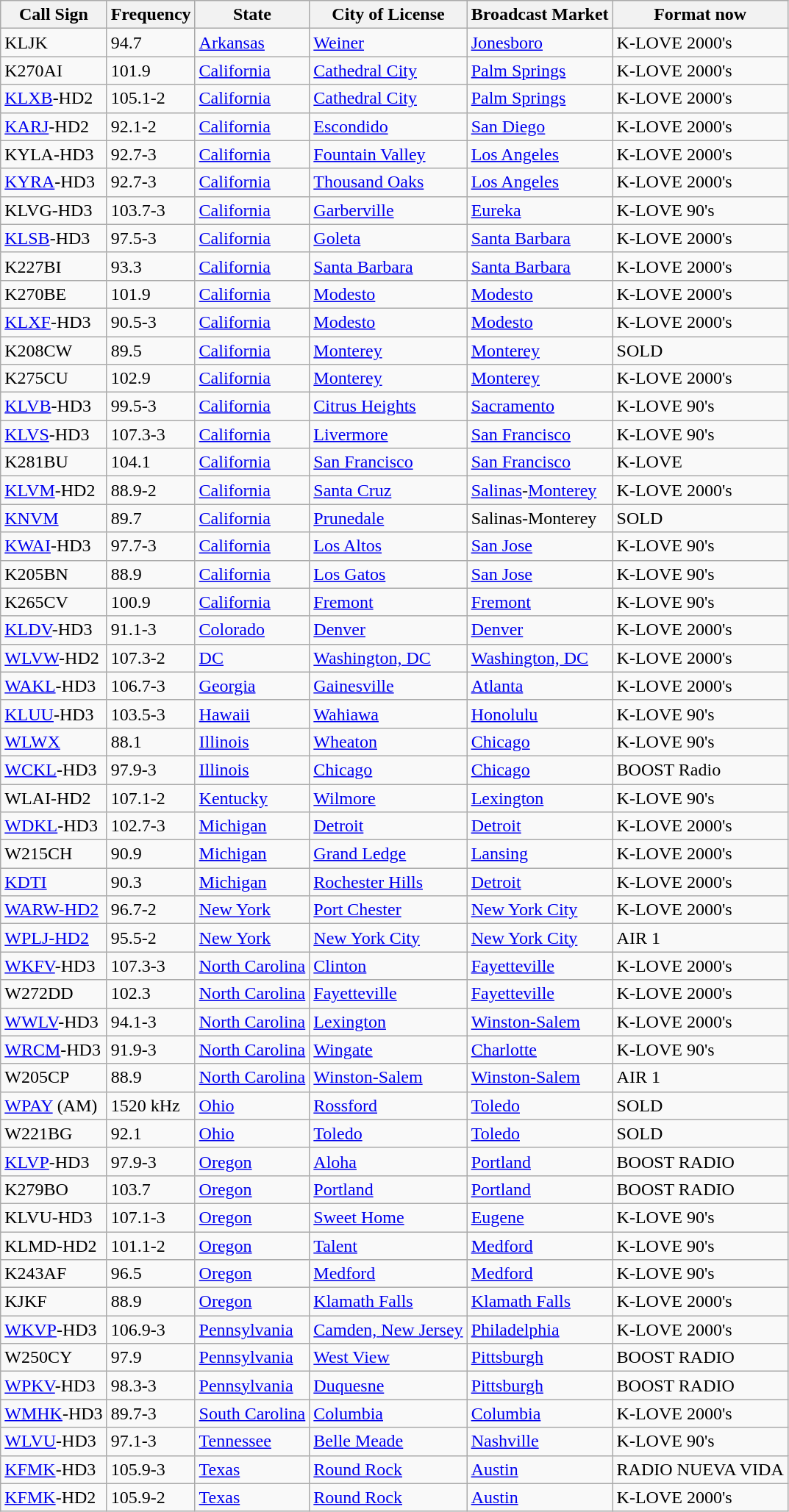<table class="wikitable sortable">
<tr>
<th>Call Sign</th>
<th>Frequency</th>
<th>State</th>
<th>City of License</th>
<th>Broadcast Market</th>
<th>Format now</th>
</tr>
<tr>
<td>KLJK</td>
<td>94.7</td>
<td><a href='#'>Arkansas</a></td>
<td><a href='#'>Weiner</a></td>
<td><a href='#'>Jonesboro</a></td>
<td>K-LOVE 2000's</td>
</tr>
<tr>
<td>K270AI</td>
<td>101.9</td>
<td><a href='#'>California</a></td>
<td><a href='#'>Cathedral City</a></td>
<td><a href='#'>Palm Springs</a></td>
<td>K-LOVE 2000's</td>
</tr>
<tr>
<td><a href='#'>KLXB</a>-HD2</td>
<td>105.1-2</td>
<td><a href='#'>California</a></td>
<td><a href='#'>Cathedral City</a></td>
<td><a href='#'>Palm Springs</a></td>
<td>K-LOVE 2000's</td>
</tr>
<tr>
<td><a href='#'>KARJ</a>-HD2</td>
<td>92.1-2</td>
<td><a href='#'>California</a></td>
<td><a href='#'>Escondido</a></td>
<td><a href='#'>San Diego</a></td>
<td>K-LOVE 2000's</td>
</tr>
<tr>
<td [KYLA (FM)>KYLA-HD3</td>
<td>92.7-3</td>
<td><a href='#'>California</a></td>
<td><a href='#'>Fountain Valley</a></td>
<td><a href='#'>Los Angeles</a></td>
<td>K-LOVE 2000's</td>
</tr>
<tr>
<td><a href='#'>KYRA</a>-HD3</td>
<td>92.7-3</td>
<td><a href='#'>California</a></td>
<td><a href='#'>Thousand Oaks</a></td>
<td><a href='#'>Los Angeles</a></td>
<td>K-LOVE 2000's</td>
</tr>
<tr>
<td [KLVG (FM)>KLVG-HD3</td>
<td>103.7-3</td>
<td><a href='#'>California</a></td>
<td><a href='#'>Garberville</a></td>
<td><a href='#'>Eureka</a></td>
<td>K-LOVE 90's</td>
</tr>
<tr>
<td><a href='#'>KLSB</a>-HD3</td>
<td>97.5-3</td>
<td><a href='#'>California</a></td>
<td><a href='#'>Goleta</a></td>
<td><a href='#'>Santa Barbara</a></td>
<td>K-LOVE 2000's</td>
</tr>
<tr>
<td>K227BI</td>
<td>93.3</td>
<td><a href='#'>California</a></td>
<td><a href='#'>Santa Barbara</a></td>
<td><a href='#'>Santa Barbara</a></td>
<td>K-LOVE 2000's</td>
</tr>
<tr>
<td>K270BE</td>
<td>101.9</td>
<td><a href='#'>California</a></td>
<td><a href='#'>Modesto</a></td>
<td><a href='#'>Modesto</a></td>
<td>K-LOVE 2000's</td>
</tr>
<tr>
<td><a href='#'>KLXF</a>-HD3</td>
<td>90.5-3</td>
<td><a href='#'>California</a></td>
<td><a href='#'>Modesto</a></td>
<td><a href='#'>Modesto</a></td>
<td>K-LOVE 2000's</td>
</tr>
<tr>
<td>K208CW</td>
<td>89.5</td>
<td><a href='#'>California</a></td>
<td><a href='#'>Monterey</a></td>
<td><a href='#'>Monterey</a></td>
<td>SOLD</td>
</tr>
<tr>
<td>K275CU</td>
<td>102.9</td>
<td><a href='#'>California</a></td>
<td><a href='#'>Monterey</a></td>
<td><a href='#'>Monterey</a></td>
<td>K-LOVE 2000's</td>
</tr>
<tr>
<td><a href='#'>KLVB</a>-HD3</td>
<td>99.5-3</td>
<td><a href='#'>California</a></td>
<td><a href='#'>Citrus Heights</a></td>
<td><a href='#'>Sacramento</a></td>
<td>K-LOVE 90's</td>
</tr>
<tr>
<td><a href='#'>KLVS</a>-HD3</td>
<td>107.3-3</td>
<td><a href='#'>California</a></td>
<td><a href='#'>Livermore</a></td>
<td><a href='#'>San Francisco</a></td>
<td>K-LOVE 90's</td>
</tr>
<tr>
<td>K281BU</td>
<td>104.1</td>
<td><a href='#'>California</a></td>
<td><a href='#'>San Francisco</a></td>
<td><a href='#'>San Francisco</a></td>
<td>K-LOVE</td>
</tr>
<tr>
<td><a href='#'>KLVM</a>-HD2</td>
<td>88.9-2</td>
<td><a href='#'>California</a></td>
<td><a href='#'>Santa Cruz</a></td>
<td><a href='#'>Salinas</a>-<a href='#'>Monterey</a></td>
<td>K-LOVE 2000's</td>
</tr>
<tr>
<td><a href='#'>KNVM</a></td>
<td>89.7</td>
<td><a href='#'>California</a></td>
<td><a href='#'>Prunedale</a></td>
<td>Salinas-Monterey</td>
<td>SOLD</td>
</tr>
<tr>
<td><a href='#'>KWAI</a>-HD3</td>
<td>97.7-3</td>
<td><a href='#'>California</a></td>
<td><a href='#'>Los Altos</a></td>
<td><a href='#'>San Jose</a></td>
<td>K-LOVE 90's</td>
</tr>
<tr>
<td>K205BN</td>
<td>88.9</td>
<td><a href='#'>California</a></td>
<td><a href='#'>Los Gatos</a></td>
<td><a href='#'>San Jose</a></td>
<td>K-LOVE 90's</td>
</tr>
<tr>
<td>K265CV</td>
<td>100.9</td>
<td><a href='#'>California</a></td>
<td><a href='#'>Fremont</a></td>
<td><a href='#'>Fremont</a></td>
<td>K-LOVE 90's</td>
</tr>
<tr>
<td><a href='#'>KLDV</a>-HD3</td>
<td>91.1-3</td>
<td><a href='#'>Colorado</a></td>
<td><a href='#'>Denver</a></td>
<td><a href='#'>Denver</a></td>
<td>K-LOVE 2000's</td>
</tr>
<tr>
<td><a href='#'>WLVW</a>-HD2</td>
<td>107.3-2</td>
<td><a href='#'>DC</a></td>
<td><a href='#'>Washington, DC</a></td>
<td><a href='#'>Washington, DC</a></td>
<td>K-LOVE 2000's</td>
</tr>
<tr>
<td><a href='#'>WAKL</a>-HD3</td>
<td>106.7-3</td>
<td><a href='#'>Georgia</a></td>
<td><a href='#'>Gainesville</a></td>
<td><a href='#'>Atlanta</a></td>
<td>K-LOVE 2000's</td>
</tr>
<tr>
<td><a href='#'>KLUU</a>-HD3</td>
<td>103.5-3</td>
<td><a href='#'>Hawaii</a></td>
<td><a href='#'>Wahiawa</a></td>
<td><a href='#'>Honolulu</a></td>
<td>K-LOVE 90's</td>
</tr>
<tr>
<td><a href='#'>WLWX</a></td>
<td>88.1</td>
<td><a href='#'>Illinois</a></td>
<td><a href='#'>Wheaton</a></td>
<td><a href='#'>Chicago</a></td>
<td>K-LOVE 90's</td>
</tr>
<tr>
<td><a href='#'>WCKL</a>-HD3</td>
<td>97.9-3</td>
<td><a href='#'>Illinois</a></td>
<td><a href='#'>Chicago</a></td>
<td><a href='#'>Chicago</a></td>
<td>BOOST Radio</td>
</tr>
<tr>
<td>WLAI-HD2</td>
<td>107.1-2</td>
<td><a href='#'>Kentucky</a></td>
<td><a href='#'>Wilmore</a></td>
<td><a href='#'>Lexington</a></td>
<td>K-LOVE 90's</td>
</tr>
<tr>
<td><a href='#'>WDKL</a>-HD3</td>
<td>102.7-3</td>
<td><a href='#'>Michigan</a></td>
<td><a href='#'>Detroit</a></td>
<td><a href='#'>Detroit</a></td>
<td>K-LOVE 2000's</td>
</tr>
<tr>
<td>W215CH</td>
<td>90.9</td>
<td><a href='#'>Michigan</a></td>
<td><a href='#'>Grand Ledge</a></td>
<td><a href='#'>Lansing</a></td>
<td>K-LOVE 2000's</td>
</tr>
<tr>
<td><a href='#'>KDTI</a></td>
<td>90.3</td>
<td><a href='#'>Michigan</a></td>
<td><a href='#'>Rochester Hills</a></td>
<td><a href='#'>Detroit</a></td>
<td>K-LOVE 2000's</td>
</tr>
<tr>
<td><a href='#'>WARW-HD2</a></td>
<td>96.7-2</td>
<td><a href='#'>New York</a></td>
<td><a href='#'>Port Chester</a></td>
<td><a href='#'>New York City</a></td>
<td>K-LOVE 2000's</td>
</tr>
<tr>
<td><a href='#'>WPLJ-HD2</a></td>
<td>95.5-2</td>
<td><a href='#'>New York</a></td>
<td><a href='#'>New York City</a></td>
<td><a href='#'>New York City</a></td>
<td>AIR 1</td>
</tr>
<tr>
<td><a href='#'>WKFV</a>-HD3</td>
<td>107.3-3</td>
<td><a href='#'>North Carolina</a></td>
<td><a href='#'>Clinton</a></td>
<td><a href='#'>Fayetteville</a></td>
<td>K-LOVE 2000's</td>
</tr>
<tr>
<td>W272DD</td>
<td>102.3</td>
<td><a href='#'>North Carolina</a></td>
<td><a href='#'>Fayetteville</a></td>
<td><a href='#'>Fayetteville</a></td>
<td>K-LOVE 2000's</td>
</tr>
<tr>
<td><a href='#'>WWLV</a>-HD3</td>
<td>94.1-3</td>
<td><a href='#'>North Carolina</a></td>
<td><a href='#'>Lexington</a></td>
<td><a href='#'>Winston-Salem</a></td>
<td>K-LOVE 2000's</td>
</tr>
<tr>
<td><a href='#'>WRCM</a>-HD3</td>
<td>91.9-3</td>
<td><a href='#'>North Carolina</a></td>
<td><a href='#'>Wingate</a></td>
<td><a href='#'>Charlotte</a></td>
<td>K-LOVE 90's</td>
</tr>
<tr>
<td>W205CP</td>
<td>88.9</td>
<td><a href='#'>North Carolina</a></td>
<td><a href='#'>Winston-Salem</a></td>
<td><a href='#'>Winston-Salem</a></td>
<td>AIR 1</td>
</tr>
<tr>
<td><a href='#'>WPAY</a> (AM)</td>
<td>1520 kHz</td>
<td><a href='#'>Ohio</a></td>
<td><a href='#'>Rossford</a></td>
<td><a href='#'>Toledo</a></td>
<td>SOLD</td>
</tr>
<tr>
<td>W221BG</td>
<td>92.1</td>
<td><a href='#'>Ohio</a></td>
<td><a href='#'>Toledo</a></td>
<td><a href='#'>Toledo</a></td>
<td>SOLD</td>
</tr>
<tr>
<td><a href='#'>KLVP</a>-HD3</td>
<td>97.9-3</td>
<td><a href='#'>Oregon</a></td>
<td><a href='#'>Aloha</a></td>
<td><a href='#'>Portland</a></td>
<td>BOOST RADIO</td>
</tr>
<tr>
<td>K279BO</td>
<td>103.7</td>
<td><a href='#'>Oregon</a></td>
<td><a href='#'>Portland</a></td>
<td><a href='#'>Portland</a></td>
<td>BOOST RADIO</td>
</tr>
<tr>
<td>KLVU-HD3</td>
<td>107.1-3</td>
<td><a href='#'>Oregon</a></td>
<td><a href='#'>Sweet Home</a></td>
<td><a href='#'>Eugene</a></td>
<td>K-LOVE 90's</td>
</tr>
<tr>
<td>KLMD-HD2</td>
<td>101.1-2</td>
<td><a href='#'>Oregon</a></td>
<td><a href='#'>Talent</a></td>
<td><a href='#'>Medford</a></td>
<td>K-LOVE 90's</td>
</tr>
<tr>
<td>K243AF</td>
<td>96.5</td>
<td><a href='#'>Oregon</a></td>
<td><a href='#'>Medford</a></td>
<td><a href='#'>Medford</a></td>
<td>K-LOVE 90's</td>
</tr>
<tr>
<td>KJKF</td>
<td>88.9</td>
<td><a href='#'>Oregon</a></td>
<td><a href='#'>Klamath Falls</a></td>
<td><a href='#'>Klamath Falls</a></td>
<td>K-LOVE 2000's</td>
</tr>
<tr>
<td><a href='#'>WKVP</a>-HD3</td>
<td>106.9-3</td>
<td><a href='#'>Pennsylvania</a></td>
<td><a href='#'>Camden, New Jersey</a></td>
<td><a href='#'>Philadelphia</a></td>
<td>K-LOVE 2000's</td>
</tr>
<tr>
<td>W250CY</td>
<td>97.9</td>
<td><a href='#'>Pennsylvania</a></td>
<td><a href='#'>West View</a></td>
<td><a href='#'>Pittsburgh</a></td>
<td>BOOST RADIO</td>
</tr>
<tr>
<td><a href='#'>WPKV</a>-HD3</td>
<td>98.3-3</td>
<td><a href='#'>Pennsylvania</a></td>
<td><a href='#'>Duquesne</a></td>
<td><a href='#'>Pittsburgh</a></td>
<td>BOOST RADIO</td>
</tr>
<tr>
<td><a href='#'>WMHK</a>-HD3</td>
<td>89.7-3</td>
<td><a href='#'>South Carolina</a></td>
<td><a href='#'>Columbia</a></td>
<td><a href='#'>Columbia</a></td>
<td>K-LOVE 2000's</td>
</tr>
<tr>
<td><a href='#'>WLVU</a>-HD3</td>
<td>97.1-3</td>
<td><a href='#'>Tennessee</a></td>
<td><a href='#'>Belle Meade</a></td>
<td><a href='#'>Nashville</a></td>
<td>K-LOVE 90's</td>
</tr>
<tr>
<td><a href='#'>KFMK</a>-HD3</td>
<td>105.9-3</td>
<td><a href='#'>Texas</a></td>
<td><a href='#'>Round Rock</a></td>
<td><a href='#'>Austin</a></td>
<td>RADIO NUEVA VIDA</td>
</tr>
<tr>
<td><a href='#'>KFMK</a>-HD2</td>
<td>105.9-2</td>
<td><a href='#'>Texas</a></td>
<td><a href='#'>Round Rock</a></td>
<td><a href='#'>Austin</a></td>
<td>K-LOVE 2000's</td>
</tr>
</table>
